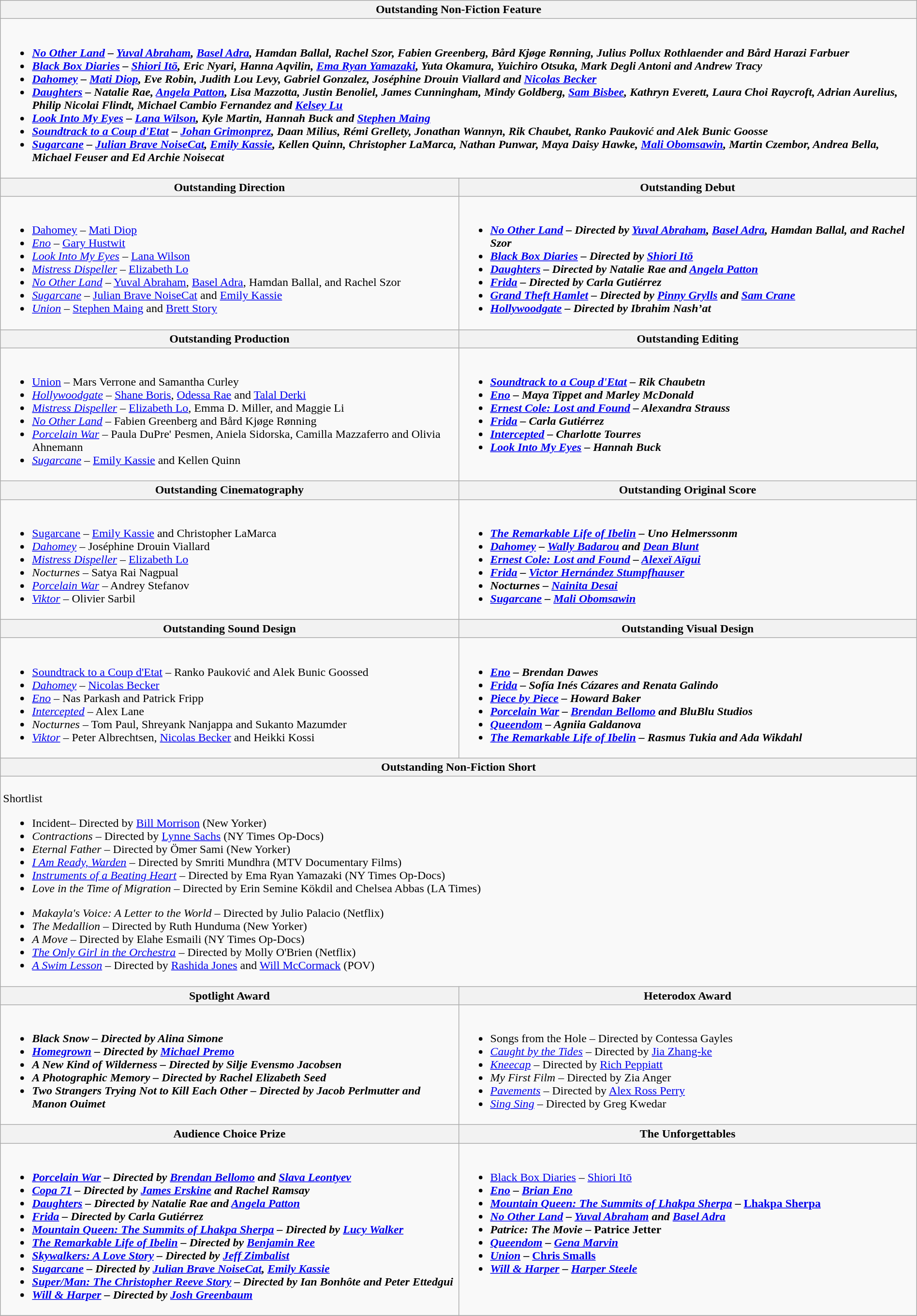<table class="wikitable" style="width:100%">
<tr>
<th colspan="2" width="50%">Outstanding Non-Fiction Feature</th>
</tr>
<tr>
<td colspan="2" valign="top"><br><ul><li><strong><em><a href='#'>No Other Land</a><em> – <a href='#'>Yuval Abraham</a>, <a href='#'>Basel Adra</a>, Hamdan Ballal, Rachel Szor, Fabien Greenberg, Bård Kjøge Rønning, Julius Pollux Rothlaender and Bård Harazi Farbuer<strong></li><li></em><a href='#'>Black Box Diaries</a><em> – <a href='#'>Shiori Itō</a>, Eric Nyari, Hanna Aqvilin, <a href='#'>Ema Ryan Yamazaki</a>, Yuta Okamura, Yuichiro Otsuka, Mark Degli Antoni and Andrew Tracy</li><li></em><a href='#'>Dahomey</a><em> – <a href='#'>Mati Diop</a>, Eve Robin, Judith Lou Levy, Gabriel Gonzalez, Joséphine Drouin Viallard and <a href='#'>Nicolas Becker</a></li><li></em><a href='#'>Daughters</a><em> – Natalie Rae, <a href='#'>Angela Patton</a>, Lisa Mazzotta, Justin Benoliel, James Cunningham, Mindy Goldberg, <a href='#'>Sam Bisbee</a>, Kathryn Everett, Laura Choi Raycroft, Adrian Aurelius, Philip Nicolai Flindt, Michael Cambio Fernandez and <a href='#'>Kelsey Lu</a></li><li></em><a href='#'>Look Into My Eyes</a><em> – <a href='#'>Lana Wilson</a>, Kyle Martin, Hannah Buck and <a href='#'>Stephen Maing</a></li><li></em><a href='#'>Soundtrack to a Coup d'Etat</a><em> – <a href='#'>Johan Grimonprez</a>, Daan Milius, Rémi Grellety, Jonathan Wannyn, Rik Chaubet, Ranko Pauković and Alek Bunic Goosse</li><li></em><a href='#'>Sugarcane</a><em> – <a href='#'>Julian Brave NoiseCat</a>, <a href='#'>Emily Kassie</a>, Kellen Quinn, Christopher LaMarca, Nathan Punwar, Maya Daisy Hawke, <a href='#'>Mali Obomsawin</a>, Martin Czembor, Andrea Bella, Michael Feuser and Ed Archie Noisecat</li></ul></td>
</tr>
<tr>
<th width="50%">Outstanding Direction</th>
<th width="50%">Outstanding Debut</th>
</tr>
<tr>
<td valign="top"><br><ul><li></em></strong><a href='#'>Dahomey</a></em> – <a href='#'>Mati Diop</a></strong></li><li><em><a href='#'>Eno</a></em> – <a href='#'>Gary Hustwit</a></li><li><em><a href='#'>Look Into My Eyes</a></em> – <a href='#'>Lana Wilson</a></li><li><em><a href='#'>Mistress Dispeller</a></em> – <a href='#'>Elizabeth Lo</a></li><li><em><a href='#'>No Other Land</a></em> – <a href='#'>Yuval Abraham</a>, <a href='#'>Basel Adra</a>, Hamdan Ballal, and Rachel Szor</li><li><em><a href='#'>Sugarcane</a></em> – <a href='#'>Julian Brave NoiseCat</a> and <a href='#'>Emily Kassie</a></li><li><em><a href='#'>Union</a></em> – <a href='#'>Stephen Maing</a> and <a href='#'>Brett Story</a></li></ul></td>
<td valign="top"><br><ul><li><strong><em><a href='#'>No Other Land</a><em> – Directed by <a href='#'>Yuval Abraham</a>, <a href='#'>Basel Adra</a>, Hamdan Ballal, and Rachel Szor<strong></li><li></em><a href='#'>Black Box Diaries</a><em> – Directed by <a href='#'>Shiori Itō</a></li><li></em><a href='#'>Daughters</a><em> – Directed by Natalie Rae and <a href='#'>Angela Patton</a></li><li></em><a href='#'>Frida</a><em> – Directed by Carla Gutiérrez</li><li></em><a href='#'>Grand Theft Hamlet</a><em> – Directed by <a href='#'>Pinny Grylls</a> and <a href='#'>Sam Crane</a></li><li></em><a href='#'>Hollywoodgate</a><em> – Directed by Ibrahim Nash’at</li></ul></td>
</tr>
<tr>
<th width="50%">Outstanding Production</th>
<th width="50%">Outstanding Editing</th>
</tr>
<tr>
<td valign="top"><br><ul><li></em></strong><a href='#'>Union</a></em> – Mars Verrone and Samantha Curley</strong></li><li><em><a href='#'>Hollywoodgate</a></em> – <a href='#'>Shane Boris</a>, <a href='#'>Odessa Rae</a> and <a href='#'>Talal Derki</a></li><li><em><a href='#'>Mistress Dispeller</a></em> – <a href='#'>Elizabeth Lo</a>, Emma D. Miller, and Maggie Li</li><li><em><a href='#'>No Other Land</a></em> – Fabien Greenberg and Bård Kjøge Rønning</li><li><em><a href='#'>Porcelain War</a></em> – Paula DuPre' Pesmen, Aniela Sidorska, Camilla Mazzaferro and Olivia Ahnemann</li><li><em><a href='#'>Sugarcane</a></em> – <a href='#'>Emily Kassie</a> and Kellen Quinn</li></ul></td>
<td valign="top"><br><ul><li><strong><em><a href='#'>Soundtrack to a Coup d'Etat</a><em> – Rik Chaubetn<strong></li><li></em><a href='#'>Eno</a><em> – Maya Tippet and Marley McDonald</li><li></em><a href='#'>Ernest Cole: Lost and Found</a><em> – Alexandra Strauss</li><li></em><a href='#'>Frida</a><em> – Carla Gutiérrez</li><li></em><a href='#'>Intercepted</a><em> – Charlotte Tourres</li><li></em><a href='#'>Look Into My Eyes</a><em> – Hannah Buck</li></ul></td>
</tr>
<tr>
<th width="50%">Outstanding Cinematography</th>
<th width="50%">Outstanding Original Score</th>
</tr>
<tr>
<td valign="top"><br><ul><li></em></strong><a href='#'>Sugarcane</a></em> – <a href='#'>Emily Kassie</a> and Christopher LaMarca</strong></li><li><em><a href='#'>Dahomey</a></em> – Joséphine Drouin Viallard</li><li><em><a href='#'>Mistress Dispeller</a></em> – <a href='#'>Elizabeth Lo</a></li><li><em>Nocturnes</em> – Satya Rai Nagpual</li><li><em><a href='#'>Porcelain War</a></em> – Andrey Stefanov</li><li><em><a href='#'>Viktor</a></em> – Olivier Sarbil</li></ul></td>
<td valign="top"><br><ul><li><strong><em><a href='#'>The Remarkable Life of Ibelin</a><em> – Uno Helmerssonm<strong></li><li></em><a href='#'>Dahomey</a><em> – <a href='#'>Wally Badarou</a> and <a href='#'>Dean Blunt</a></li><li></em><a href='#'>Ernest Cole: Lost and Found</a><em> – <a href='#'>Alexeï Aïgui</a></li><li></em><a href='#'>Frida</a><em> – <a href='#'>Victor Hernández Stumpfhauser</a></li><li></em>Nocturnes<em> – <a href='#'>Nainita Desai</a></li><li></em><a href='#'>Sugarcane</a><em> – <a href='#'>Mali Obomsawin</a></li></ul></td>
</tr>
<tr>
<th width="50%">Outstanding Sound Design</th>
<th width="50%">Outstanding Visual Design</th>
</tr>
<tr>
<td valign="top"><br><ul><li></em></strong><a href='#'>Soundtrack to a Coup d'Etat</a></em> – Ranko Pauković and Alek Bunic Goossed</strong></li><li><em><a href='#'>Dahomey</a></em> – <a href='#'>Nicolas Becker</a></li><li><em><a href='#'>Eno</a></em> – Nas Parkash and Patrick Fripp</li><li><em><a href='#'>Intercepted</a></em> – Alex Lane</li><li><em>Nocturnes</em> – Tom Paul, Shreyank Nanjappa and Sukanto Mazumder</li><li><em><a href='#'>Viktor</a></em> – Peter Albrechtsen, <a href='#'>Nicolas Becker</a> and Heikki Kossi</li></ul></td>
<td valign="top"><br><ul><li><strong><em><a href='#'>Eno</a><em> – Brendan Dawes<strong></li><li></em><a href='#'>Frida</a><em> – Sofía Inés Cázares and Renata Galindo</li><li></em><a href='#'>Piece by Piece</a><em> – Howard Baker</li><li></em><a href='#'>Porcelain War</a><em> – <a href='#'>Brendan Bellomo</a> and BluBlu Studios</li><li></em><a href='#'>Queendom</a><em> – Agniia Galdanova</li><li></em><a href='#'>The Remarkable Life of Ibelin</a><em> – Rasmus Tukia and Ada Wikdahl</li></ul></td>
</tr>
<tr>
<th colspan="2" width="50%">Outstanding Non-Fiction Short</th>
</tr>
<tr>
<td colspan="2" valign="top"><br>

</strong>Shortlist<strong><ul><li></em></strong>Incident</em>– Directed by <a href='#'>Bill Morrison</a> (New Yorker)</strong></li><li><em>Contractions</em> – Directed by <a href='#'>Lynne Sachs</a> (NY Times Op-Docs)</li><li><em>Eternal Father</em> – Directed by Ömer Sami (New Yorker)</li><li><em><a href='#'>I Am Ready, Warden</a></em> – Directed by Smriti Mundhra (MTV Documentary Films)</li><li><em><a href='#'>Instruments of a Beating Heart</a></em> – Directed by Ema Ryan Yamazaki (NY Times Op-Docs)</li><li><em>Love in the Time of Migration</em> – Directed by Erin Semine Kökdil and Chelsea Abbas (LA Times)</li></ul><ul><li><em>Makayla's Voice: A Letter to the World</em> – Directed by Julio Palacio (Netflix)</li><li><em>The Medallion</em> – Directed by Ruth Hunduma (New Yorker)</li><li><em>A Move</em> – Directed by Elahe Esmaili (NY Times Op-Docs)</li><li><em><a href='#'>The Only Girl in the Orchestra</a></em> – Directed by Molly O'Brien (Netflix)</li><li><em><a href='#'>A Swim Lesson</a></em> – Directed by <a href='#'>Rashida Jones</a> and <a href='#'>Will McCormack</a> (POV)</li></ul></td>
</tr>
<tr>
<th width="50%">Spotlight Award</th>
<th width="50%">Heterodox Award</th>
</tr>
<tr>
<td valign="top"><br><ul><li><strong><em>Black Snow<em> – Directed by Alina Simone<strong></li><li></em><a href='#'>Homegrown</a><em> – Directed by <a href='#'>Michael Premo</a></li><li></em>A New Kind of Wilderness<em> – Directed by Silje Evensmo Jacobsen</li><li></em>A Photographic Memory<em> – Directed by Rachel Elizabeth Seed</li><li></em>Two Strangers Trying Not to Kill Each Other<em> – Directed by Jacob Perlmutter and Manon Ouimet</li></ul></td>
<td valign="top"><br><ul><li></em></strong>Songs from the Hole</em> – Directed by Contessa Gayles</strong></li><li><em><a href='#'>Caught by the Tides</a></em> – Directed by <a href='#'>Jia Zhang-ke</a></li><li><em><a href='#'>Kneecap</a></em> – Directed by <a href='#'>Rich Peppiatt</a></li><li><em>My First Film</em> – Directed by Zia Anger</li><li><em><a href='#'>Pavements</a></em> – Directed by <a href='#'>Alex Ross Perry</a></li><li><em><a href='#'>Sing Sing</a></em> – Directed by Greg Kwedar</li></ul></td>
</tr>
<tr>
<th width="50%">Audience Choice Prize</th>
<th width="50%">The Unforgettables</th>
</tr>
<tr>
<td valign="top"><br><ul><li><strong><em><a href='#'>Porcelain War</a><em> – Directed by <a href='#'>Brendan Bellomo</a> and <a href='#'>Slava Leontyev</a><strong></li><li></em><a href='#'>Copa 71</a><em> – Directed by <a href='#'>James Erskine</a> and Rachel Ramsay</li><li></em><a href='#'>Daughters</a><em> – Directed by Natalie Rae and <a href='#'>Angela Patton</a></li><li></em><a href='#'>Frida</a><em> – Directed by Carla Gutiérrez</li><li></em><a href='#'>Mountain Queen: The Summits of Lhakpa Sherpa</a><em> – Directed by <a href='#'>Lucy Walker</a></li><li></em><a href='#'>The Remarkable Life of Ibelin</a><em> – Directed by <a href='#'>Benjamin Ree</a></li><li></em><a href='#'>Skywalkers: A Love Story</a><em> – Directed by <a href='#'>Jeff Zimbalist</a></li><li></em><a href='#'>Sugarcane</a><em> – Directed by <a href='#'>Julian Brave NoiseCat</a>, <a href='#'>Emily Kassie</a></li><li></em><a href='#'>Super/Man: The Christopher Reeve Story</a><em> – Directed by Ian Bonhôte and Peter Ettedgui</li><li></em><a href='#'>Will & Harper</a><em> – Directed by <a href='#'>Josh Greenbaum</a></li></ul></td>
<td valign="top"><br><ul><li></em></strong><a href='#'>Black Box Diaries</a></em> – <a href='#'>Shiori Itō</a></strong></li><li><strong><em><a href='#'>Eno</a><em> – <a href='#'>Brian Eno</a><strong></li><li></em></strong><a href='#'>Mountain Queen: The Summits of Lhakpa Sherpa</a></em> – <a href='#'>Lhakpa Sherpa</a></strong></li><li><strong><em><a href='#'>No Other Land</a><em> – <a href='#'>Yuval Abraham</a> and <a href='#'>Basel Adra</a><strong></li><li></em></strong>Patrice: The Movie</em> – Patrice Jetter</strong></li><li><strong><em><a href='#'>Queendom</a><em> – <a href='#'>Gena Marvin</a><strong></li><li></em></strong><a href='#'>Union</a></em> – <a href='#'>Chris Smalls</a></strong></li><li><strong><em><a href='#'>Will & Harper</a><em> – <a href='#'>Harper Steele</a><strong></li></ul></td>
</tr>
<tr>
</tr>
</table>
